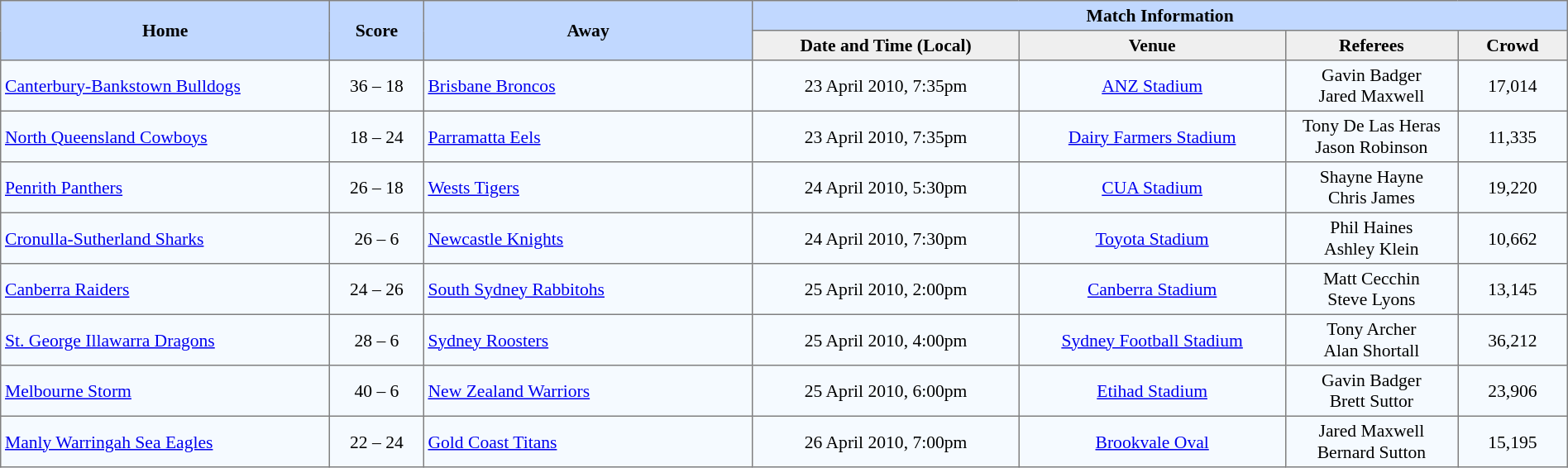<table border="1" cellpadding="3" cellspacing="0" style="border-collapse:collapse; font-size:90%; width:100%">
<tr style="background:#c1d8ff;">
<th rowspan="2" style="width:21%;">Home</th>
<th rowspan="2" style="width:6%;">Score</th>
<th rowspan="2" style="width:21%;">Away</th>
<th colspan=6>Match Information</th>
</tr>
<tr style="background:#efefef;">
<th width=17%>Date and Time (Local)</th>
<th width=17%>Venue</th>
<th width=11%>Referees</th>
<th width=7%>Crowd</th>
</tr>
<tr style="text-align:center; background:#f5faff;">
<td align=left> <a href='#'>Canterbury-Bankstown Bulldogs</a></td>
<td>36 – 18</td>
<td align=left> <a href='#'>Brisbane Broncos</a></td>
<td>23 April 2010, 7:35pm</td>
<td><a href='#'>ANZ Stadium</a></td>
<td>Gavin Badger<br>Jared Maxwell</td>
<td>17,014</td>
</tr>
<tr style="text-align:center; background:#f5faff;">
<td align=left> <a href='#'>North Queensland Cowboys</a></td>
<td>18 – 24</td>
<td align=left> <a href='#'>Parramatta Eels</a></td>
<td>23 April 2010, 7:35pm</td>
<td><a href='#'>Dairy Farmers Stadium</a></td>
<td>Tony De Las Heras<br>Jason Robinson</td>
<td>11,335</td>
</tr>
<tr style="text-align:center; background:#f5faff;">
<td align=left> <a href='#'>Penrith Panthers</a></td>
<td>26 – 18</td>
<td align=left> <a href='#'>Wests Tigers</a></td>
<td>24 April 2010, 5:30pm</td>
<td><a href='#'>CUA Stadium</a></td>
<td>Shayne Hayne<br>Chris James</td>
<td>19,220</td>
</tr>
<tr style="text-align:center; background:#f5faff;">
<td align=left> <a href='#'>Cronulla-Sutherland Sharks</a></td>
<td>26 – 6</td>
<td align=left> <a href='#'>Newcastle Knights</a></td>
<td>24 April 2010, 7:30pm</td>
<td><a href='#'>Toyota Stadium</a></td>
<td>Phil Haines<br>Ashley Klein</td>
<td>10,662</td>
</tr>
<tr style="text-align:center; background:#f5faff;">
<td align=left> <a href='#'>Canberra Raiders</a></td>
<td>24 – 26</td>
<td align=left> <a href='#'>South Sydney Rabbitohs</a></td>
<td>25 April 2010, 2:00pm</td>
<td><a href='#'>Canberra Stadium</a></td>
<td>Matt Cecchin<br>Steve Lyons</td>
<td>13,145</td>
</tr>
<tr style="text-align:center; background:#f5faff;">
<td align=left> <a href='#'>St. George Illawarra Dragons</a></td>
<td>28 – 6</td>
<td align=left> <a href='#'>Sydney Roosters</a></td>
<td>25 April 2010, 4:00pm</td>
<td><a href='#'>Sydney Football Stadium</a></td>
<td>Tony Archer<br>Alan Shortall</td>
<td>36,212</td>
</tr>
<tr style="text-align:center; background:#f5faff;">
<td align=left> <a href='#'>Melbourne Storm</a></td>
<td>40 – 6</td>
<td align=left> <a href='#'>New Zealand Warriors</a></td>
<td>25 April 2010, 6:00pm</td>
<td><a href='#'>Etihad Stadium</a></td>
<td>Gavin Badger<br>Brett Suttor</td>
<td>23,906</td>
</tr>
<tr style="text-align:center; background:#f5faff;">
<td align=left> <a href='#'>Manly Warringah Sea Eagles</a></td>
<td>22 – 24</td>
<td align=left> <a href='#'>Gold Coast Titans</a></td>
<td>26 April 2010, 7:00pm</td>
<td><a href='#'>Brookvale Oval</a></td>
<td>Jared Maxwell<br>Bernard Sutton</td>
<td>15,195</td>
</tr>
</table>
